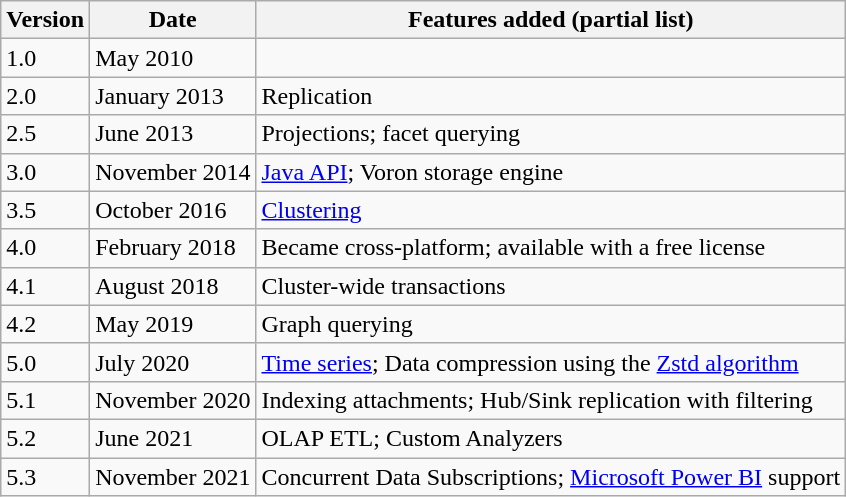<table class="wikitable sortable">
<tr>
<th>Version</th>
<th>Date</th>
<th>Features added (partial list)</th>
</tr>
<tr>
<td>1.0</td>
<td>May 2010</td>
<td></td>
</tr>
<tr>
<td>2.0</td>
<td>January 2013</td>
<td>Replication</td>
</tr>
<tr>
<td>2.5</td>
<td>June 2013</td>
<td>Projections; facet querying</td>
</tr>
<tr>
<td>3.0</td>
<td>November 2014</td>
<td><a href='#'>Java API</a>; Voron storage engine</td>
</tr>
<tr>
<td>3.5</td>
<td>October 2016</td>
<td><a href='#'>Clustering</a></td>
</tr>
<tr>
<td>4.0</td>
<td>February 2018</td>
<td>Became cross-platform; available with a free license</td>
</tr>
<tr>
<td>4.1</td>
<td>August 2018</td>
<td>Cluster-wide transactions</td>
</tr>
<tr>
<td>4.2</td>
<td>May 2019</td>
<td>Graph querying</td>
</tr>
<tr>
<td>5.0</td>
<td>July 2020</td>
<td><a href='#'>Time series</a>; Data compression using the <a href='#'>Zstd algorithm</a></td>
</tr>
<tr>
<td>5.1</td>
<td>November 2020</td>
<td>Indexing attachments; Hub/Sink replication with filtering</td>
</tr>
<tr>
<td>5.2</td>
<td>June 2021</td>
<td>OLAP ETL; Custom Analyzers</td>
</tr>
<tr>
<td>5.3</td>
<td>November 2021</td>
<td>Concurrent Data Subscriptions; <a href='#'>Microsoft Power BI</a> support</td>
</tr>
</table>
